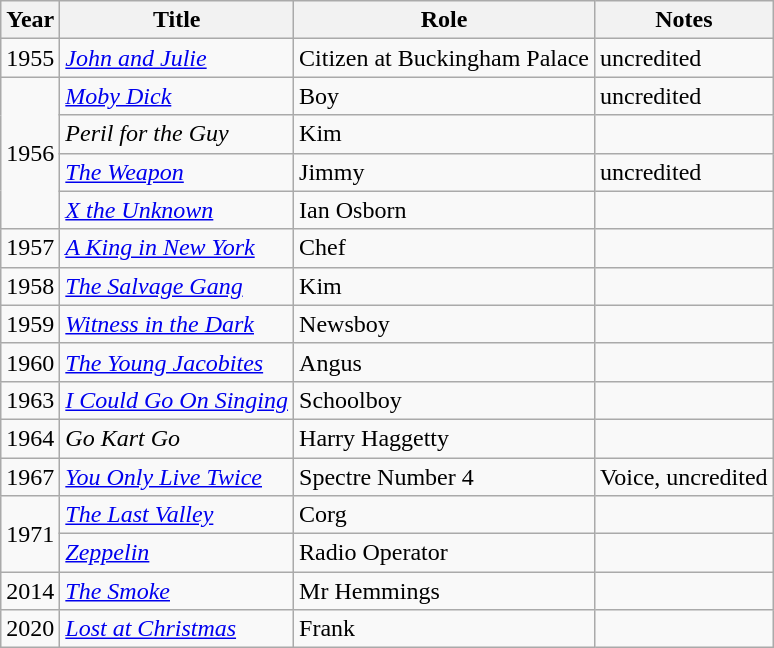<table class="wikitable">
<tr>
<th>Year</th>
<th>Title</th>
<th>Role</th>
<th>Notes</th>
</tr>
<tr>
<td>1955</td>
<td><em><a href='#'>John and Julie</a></em></td>
<td>Citizen at Buckingham Palace</td>
<td>uncredited</td>
</tr>
<tr>
<td rowspan=4>1956</td>
<td><em><a href='#'>Moby Dick</a></em></td>
<td>Boy</td>
<td>uncredited</td>
</tr>
<tr>
<td><em>Peril for the Guy</em></td>
<td>Kim</td>
<td></td>
</tr>
<tr>
<td><em><a href='#'>The Weapon</a></em></td>
<td>Jimmy</td>
<td>uncredited</td>
</tr>
<tr>
<td><em><a href='#'>X the Unknown</a></em></td>
<td>Ian Osborn</td>
<td></td>
</tr>
<tr>
<td>1957</td>
<td><em><a href='#'>A King in New York</a></em></td>
<td>Chef</td>
<td></td>
</tr>
<tr>
<td>1958</td>
<td><em><a href='#'>The Salvage Gang</a></em></td>
<td>Kim</td>
<td></td>
</tr>
<tr>
<td>1959</td>
<td><em><a href='#'>Witness in the Dark</a></em></td>
<td>Newsboy</td>
<td></td>
</tr>
<tr>
<td>1960</td>
<td><em><a href='#'>The Young Jacobites</a></em></td>
<td>Angus</td>
<td></td>
</tr>
<tr>
<td>1963</td>
<td><em><a href='#'>I Could Go On Singing</a></em></td>
<td>Schoolboy</td>
<td></td>
</tr>
<tr>
<td>1964</td>
<td><em>Go Kart Go</em></td>
<td>Harry Haggetty</td>
<td></td>
</tr>
<tr>
<td>1967</td>
<td><em><a href='#'>You Only Live Twice</a></em></td>
<td>Spectre Number 4</td>
<td>Voice, uncredited</td>
</tr>
<tr>
<td rowspan=2>1971</td>
<td><em><a href='#'>The Last Valley</a></em></td>
<td>Corg</td>
<td></td>
</tr>
<tr>
<td><em><a href='#'>Zeppelin</a></em></td>
<td>Radio Operator</td>
<td></td>
</tr>
<tr>
<td>2014</td>
<td><em><a href='#'>The Smoke</a></em></td>
<td>Mr Hemmings</td>
<td></td>
</tr>
<tr>
<td>2020</td>
<td><em><a href='#'>Lost at Christmas</a></em></td>
<td>Frank</td>
<td></td>
</tr>
</table>
